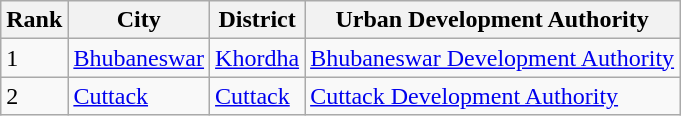<table class="wikitable sortable">
<tr>
<th>Rank</th>
<th>City</th>
<th>District</th>
<th>Urban Development Authority</th>
</tr>
<tr>
<td>1</td>
<td><a href='#'>Bhubaneswar</a></td>
<td><a href='#'>Khordha</a></td>
<td><a href='#'>Bhubaneswar Development Authority</a></td>
</tr>
<tr>
<td>2</td>
<td><a href='#'>Cuttack</a></td>
<td><a href='#'>Cuttack</a></td>
<td><a href='#'>Cuttack Development Authority</a></td>
</tr>
</table>
